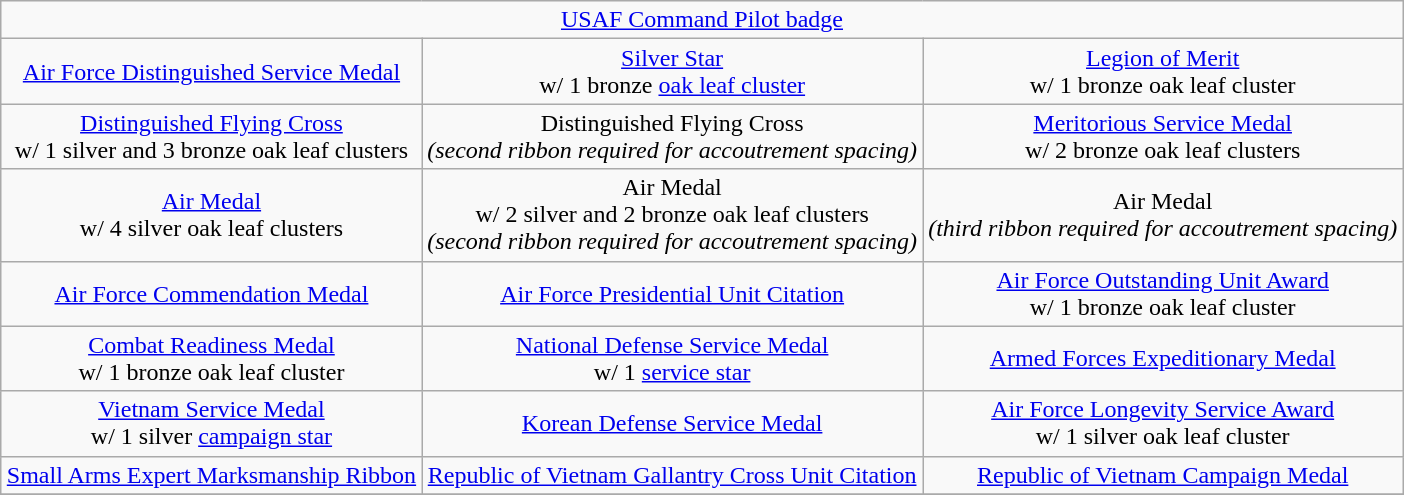<table class="wikitable" style="margin:1em auto; text-align:center;">
<tr>
<td colspan="12"><a href='#'>USAF Command Pilot badge</a></td>
</tr>
<tr>
<td><a href='#'>Air Force Distinguished Service Medal</a></td>
<td><a href='#'>Silver Star</a><br>w/ 1 bronze <a href='#'>oak leaf cluster</a></td>
<td><a href='#'>Legion of Merit</a><br>w/ 1 bronze oak leaf cluster</td>
</tr>
<tr>
<td><a href='#'>Distinguished Flying Cross</a><br>w/ 1 silver and 3 bronze oak leaf clusters</td>
<td>Distinguished Flying Cross<br><em>(second ribbon required for accoutrement spacing)</em></td>
<td><a href='#'>Meritorious Service Medal</a><br>w/ 2 bronze oak leaf clusters</td>
</tr>
<tr>
<td><a href='#'>Air Medal</a><br>w/ 4 silver oak leaf clusters</td>
<td>Air Medal<br>w/ 2 silver and 2 bronze oak leaf clusters<br><em>(second ribbon required for accoutrement spacing)</em></td>
<td>Air Medal<br><em>(third ribbon required for accoutrement spacing)</em></td>
</tr>
<tr>
<td><a href='#'>Air Force Commendation Medal</a></td>
<td><a href='#'>Air Force Presidential Unit Citation</a></td>
<td><a href='#'>Air Force Outstanding Unit Award</a><br>w/ 1 bronze oak leaf cluster</td>
</tr>
<tr>
<td><a href='#'>Combat Readiness Medal</a><br>w/ 1 bronze oak leaf cluster</td>
<td><a href='#'>National Defense Service Medal</a><br>w/ 1 <a href='#'>service star</a></td>
<td><a href='#'>Armed Forces Expeditionary Medal</a></td>
</tr>
<tr>
<td><a href='#'>Vietnam Service Medal</a><br>w/ 1 silver <a href='#'>campaign star</a></td>
<td><a href='#'>Korean Defense Service Medal</a></td>
<td><a href='#'>Air Force Longevity Service Award</a><br>w/ 1 silver oak leaf cluster</td>
</tr>
<tr>
<td><a href='#'>Small Arms Expert Marksmanship Ribbon</a></td>
<td><a href='#'>Republic of Vietnam Gallantry Cross Unit Citation</a></td>
<td><a href='#'>Republic of Vietnam Campaign Medal</a></td>
</tr>
<tr>
</tr>
</table>
